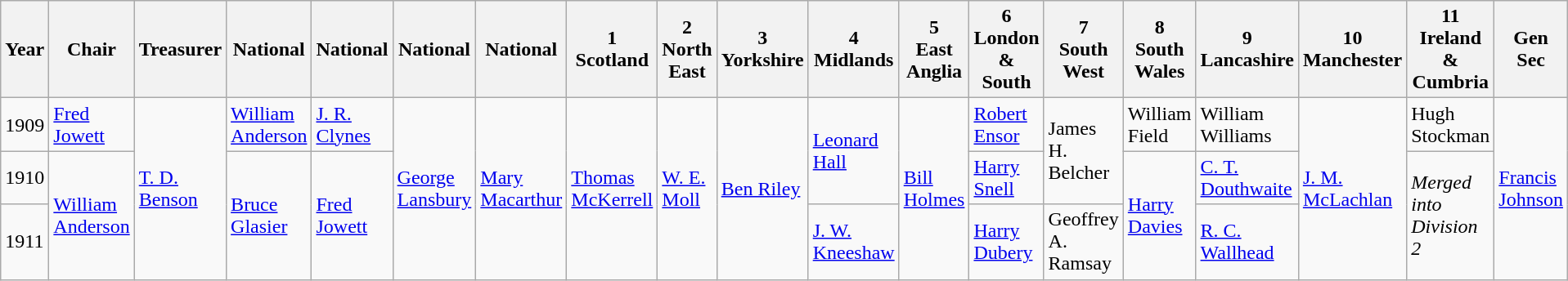<table class="wikitable sortable">
<tr>
<th>Year</th>
<th>Chair</th>
<th>Treasurer</th>
<th>National</th>
<th>National</th>
<th>National</th>
<th>National</th>
<th>1<br>Scotland</th>
<th>2<br>North East</th>
<th>3<br>Yorkshire</th>
<th>4<br>Midlands</th>
<th>5<br>East Anglia</th>
<th>6<br>London & South</th>
<th>7<br>South West</th>
<th>8<br>South Wales</th>
<th>9<br>Lancashire</th>
<th>10<br>Manchester</th>
<th>11<br>Ireland & Cumbria</th>
<th>Gen Sec</th>
</tr>
<tr>
<td>1909</td>
<td><a href='#'>Fred Jowett</a></td>
<td rowspan=3><a href='#'>T. D. Benson</a></td>
<td><a href='#'>William Anderson</a></td>
<td><a href='#'>J. R. Clynes</a></td>
<td rowspan=3><a href='#'>George Lansbury</a></td>
<td rowspan=3><a href='#'>Mary Macarthur</a></td>
<td rowspan=3><a href='#'>Thomas McKerrell</a></td>
<td rowspan=3><a href='#'>W. E. Moll</a></td>
<td rowspan=3><a href='#'>Ben Riley</a></td>
<td rowspan=2><a href='#'>Leonard Hall</a></td>
<td rowspan=3><a href='#'>Bill Holmes</a></td>
<td><a href='#'>Robert Ensor</a></td>
<td rowspan=2>James H. Belcher</td>
<td>William Field</td>
<td>William Williams</td>
<td rowspan=3><a href='#'>J. M. McLachlan</a></td>
<td>Hugh Stockman</td>
<td rowspan=3><a href='#'>Francis Johnson</a></td>
</tr>
<tr>
<td>1910</td>
<td rowspan=2><a href='#'>William Anderson</a></td>
<td rowspan=2><a href='#'>Bruce Glasier</a></td>
<td rowspan=2><a href='#'>Fred Jowett</a></td>
<td><a href='#'>Harry Snell</a></td>
<td rowspan=2><a href='#'>Harry Davies</a></td>
<td><a href='#'>C. T. Douthwaite</a></td>
<td rowspan=2><em>Merged into Division 2</em></td>
</tr>
<tr>
<td>1911</td>
<td><a href='#'>J. W. Kneeshaw</a></td>
<td><a href='#'>Harry Dubery</a></td>
<td>Geoffrey A. Ramsay</td>
<td><a href='#'>R. C. Wallhead</a></td>
</tr>
</table>
